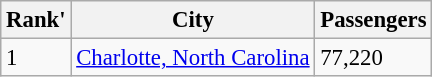<table class="wikitable sortable" style="font-size: 95%" width="align=">
<tr>
<th>Rank'</th>
<th>City</th>
<th>Passengers</th>
</tr>
<tr>
<td>1</td>
<td><a href='#'>Charlotte, North Carolina</a></td>
<td>77,220</td>
</tr>
</table>
